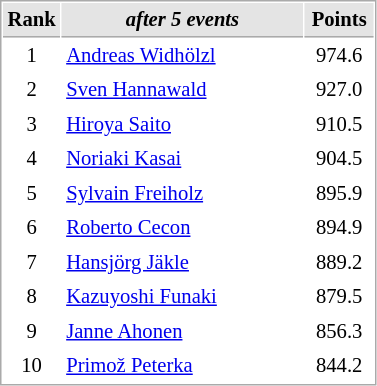<table cellspacing="1" cellpadding="3" style="border:1px solid #AAAAAA;font-size:86%">
<tr bgcolor="#E4E4E4">
<th style="border-bottom:1px solid #AAAAAA" width=10>Rank</th>
<th style="border-bottom:1px solid #AAAAAA" width=155><em>after 5 events</em></th>
<th style="border-bottom:1px solid #AAAAAA" width=40>Points</th>
</tr>
<tr>
<td align=center>1</td>
<td> <a href='#'>Andreas Widhölzl</a></td>
<td align=center>974.6</td>
</tr>
<tr>
<td align=center>2</td>
<td> <a href='#'>Sven Hannawald</a></td>
<td align=center>927.0</td>
</tr>
<tr>
<td align=center>3</td>
<td> <a href='#'>Hiroya Saito</a></td>
<td align=center>910.5</td>
</tr>
<tr>
<td align=center>4</td>
<td> <a href='#'>Noriaki Kasai</a></td>
<td align=center>904.5</td>
</tr>
<tr>
<td align=center>5</td>
<td> <a href='#'>Sylvain Freiholz</a></td>
<td align=center>895.9</td>
</tr>
<tr>
<td align=center>6</td>
<td> <a href='#'>Roberto Cecon</a></td>
<td align=center>894.9</td>
</tr>
<tr>
<td align=center>7</td>
<td> <a href='#'>Hansjörg Jäkle</a></td>
<td align=center>889.2</td>
</tr>
<tr>
<td align=center>8</td>
<td> <a href='#'>Kazuyoshi Funaki</a></td>
<td align=center>879.5</td>
</tr>
<tr>
<td align=center>9</td>
<td> <a href='#'>Janne Ahonen</a></td>
<td align=center>856.3</td>
</tr>
<tr>
<td align=center>10</td>
<td> <a href='#'>Primož Peterka</a></td>
<td align=center>844.2</td>
</tr>
</table>
